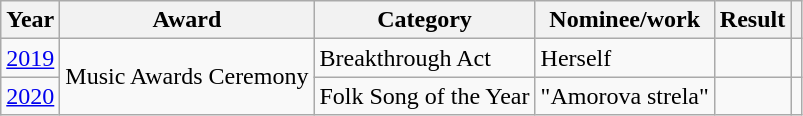<table class="wikitable">
<tr>
<th>Year</th>
<th>Award</th>
<th>Category</th>
<th>Nominee/work</th>
<th>Result</th>
<th></th>
</tr>
<tr>
<td><a href='#'>2019</a></td>
<td rowspan="2">Music Awards Ceremony</td>
<td>Breakthrough Act</td>
<td>Herself</td>
<td></td>
<td></td>
</tr>
<tr>
<td><a href='#'>2020</a></td>
<td>Folk Song of the Year</td>
<td>"Amorova strela"</td>
<td></td>
<td></td>
</tr>
</table>
